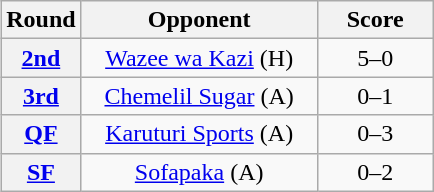<table class="wikitable plainrowheaders" style="text-align:center;margin-left:1em;float:right">
<tr>
<th scope="col" style="width:25px;">Round</th>
<th scope="col" style="width:150px;">Opponent</th>
<th scope="col" style="width:70px;">Score</th>
</tr>
<tr>
<th scope=row style="text-align:center"><a href='#'>2nd</a></th>
<td><a href='#'>Wazee wa Kazi</a> (H)</td>
<td>5–0</td>
</tr>
<tr>
<th scope=row style="text-align:center"><a href='#'>3rd</a></th>
<td><a href='#'>Chemelil Sugar</a> (A)</td>
<td>0–1</td>
</tr>
<tr>
<th scope=row style="text-align:center"><a href='#'>QF</a></th>
<td><a href='#'>Karuturi Sports</a> (A)</td>
<td>0–3</td>
</tr>
<tr>
<th scope=row style="text-align:center"><a href='#'>SF</a></th>
<td><a href='#'>Sofapaka</a> (A)</td>
<td>0–2</td>
</tr>
</table>
